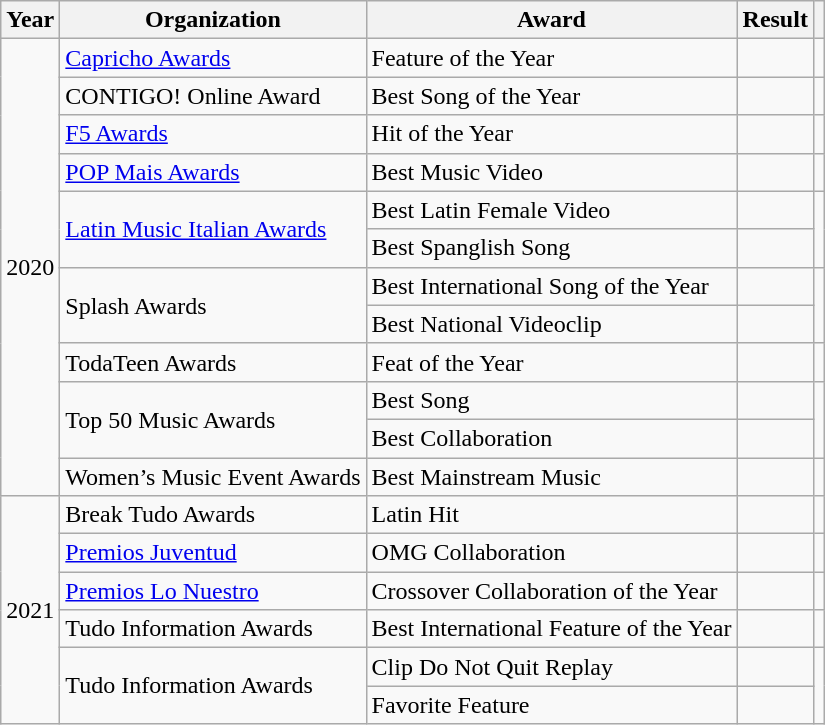<table class="wikitable plainrowheaders">
<tr>
<th>Year</th>
<th>Organization</th>
<th>Award</th>
<th>Result</th>
<th></th>
</tr>
<tr>
<td rowspan="12">2020</td>
<td><a href='#'>Capricho Awards</a></td>
<td>Feature of the Year</td>
<td></td>
<td style="text-align:center;"></td>
</tr>
<tr>
<td>CONTIGO! Online Award</td>
<td>Best Song of the Year</td>
<td></td>
<td></td>
</tr>
<tr>
<td><a href='#'>F5 Awards</a></td>
<td>Hit of the Year</td>
<td></td>
<td style="text-align:center;"></td>
</tr>
<tr>
<td><a href='#'>POP Mais Awards</a></td>
<td>Best Music Video</td>
<td></td>
<td style="text-align:center;"></td>
</tr>
<tr>
<td rowspan=2><a href='#'>Latin Music Italian Awards</a></td>
<td>Best Latin Female Video</td>
<td></td>
<td style="text-align:center;" rowspan=2></td>
</tr>
<tr>
<td>Best Spanglish Song</td>
<td></td>
</tr>
<tr>
<td rowspan="2">Splash Awards</td>
<td>Best International Song of the Year</td>
<td></td>
<td rowspan="2"></td>
</tr>
<tr>
<td>Best National Videoclip</td>
<td></td>
</tr>
<tr>
<td>TodaTeen Awards</td>
<td>Feat of the Year</td>
<td></td>
<td></td>
</tr>
<tr>
<td rowspan="2">Top 50 Music Awards</td>
<td>Best Song</td>
<td></td>
<td rowspan="2"></td>
</tr>
<tr>
<td>Best Collaboration</td>
<td></td>
</tr>
<tr>
<td>Women’s Music Event Awards</td>
<td>Best Mainstream Music</td>
<td></td>
<td></td>
</tr>
<tr>
<td rowspan="6">2021</td>
<td>Break Tudo Awards</td>
<td>Latin Hit</td>
<td></td>
<td></td>
</tr>
<tr>
<td><a href='#'>Premios Juventud</a></td>
<td>OMG Collaboration</td>
<td></td>
<td></td>
</tr>
<tr>
<td><a href='#'>Premios Lo Nuestro</a></td>
<td>Crossover Collaboration of the Year</td>
<td></td>
<td style="text-align:center;"></td>
</tr>
<tr>
<td>Tudo Information Awards</td>
<td>Best International Feature of the Year</td>
<td></td>
<td style="text-align:center;"></td>
</tr>
<tr>
<td rowspan="2">Tudo Information Awards</td>
<td>Clip Do Not Quit Replay</td>
<td></td>
<td rowspan="2" style="text-align:center;"></td>
</tr>
<tr>
<td>Favorite Feature</td>
<td></td>
</tr>
</table>
